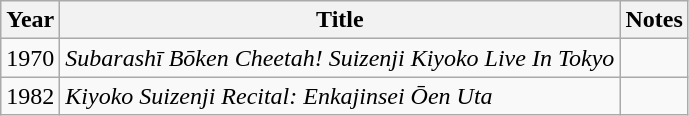<table class="wikitable">
<tr>
<th>Year</th>
<th>Title</th>
<th>Notes</th>
</tr>
<tr>
<td>1970</td>
<td><em>Subarashī Bōken Cheetah! Suizenji Kiyoko Live In Tokyo</em></td>
<td></td>
</tr>
<tr>
<td>1982</td>
<td><em>Kiyoko Suizenji Recital: Enkajinsei Ōen Uta</em></td>
<td></td>
</tr>
</table>
